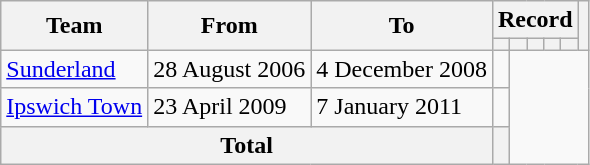<table class=wikitable style=text-align:center>
<tr>
<th rowspan=2>Team</th>
<th rowspan=2>From</th>
<th rowspan=2>To</th>
<th colspan=5>Record</th>
<th rowspan=2></th>
</tr>
<tr>
<th></th>
<th></th>
<th></th>
<th></th>
<th></th>
</tr>
<tr>
<td align=left><a href='#'>Sunderland</a></td>
<td align=left>28 August 2006</td>
<td align=left>4 December 2008<br></td>
<td></td>
</tr>
<tr>
<td align=left><a href='#'>Ipswich Town</a></td>
<td align=left>23 April 2009</td>
<td align=left>7 January 2011<br></td>
<td></td>
</tr>
<tr>
<th colspan=3>Total<br></th>
<th></th>
</tr>
</table>
